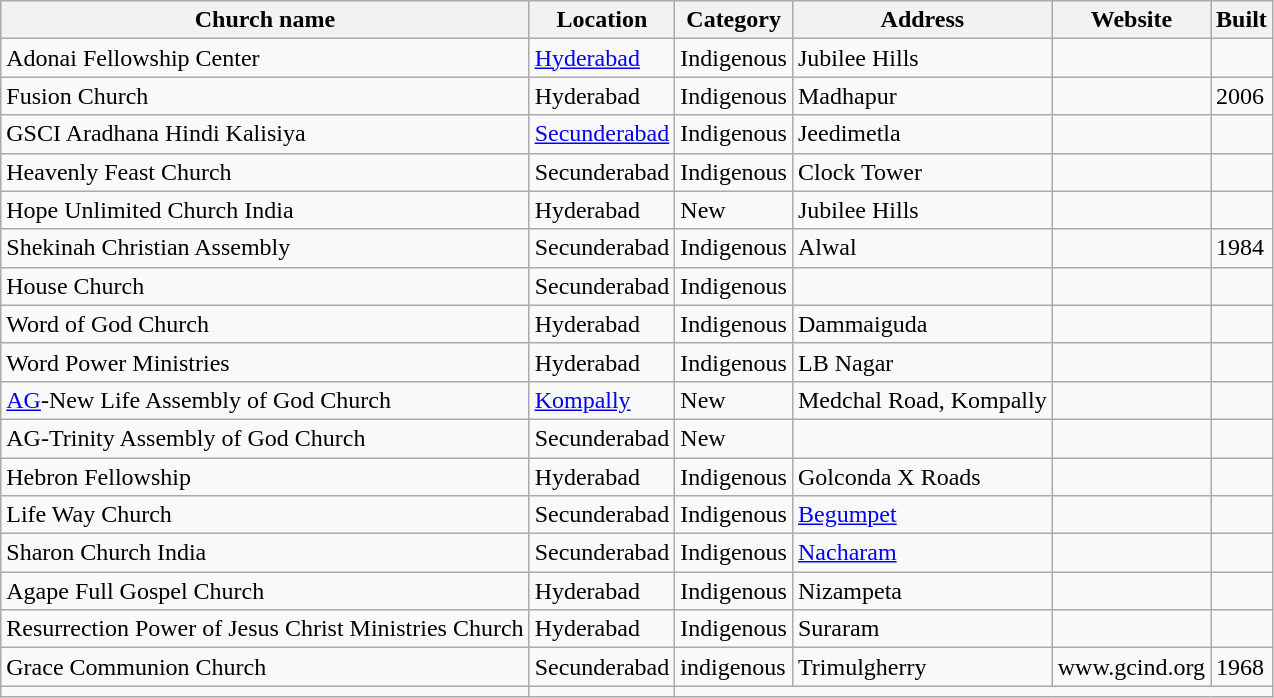<table class="wikitable sortable">
<tr>
<th>Church name</th>
<th>Location</th>
<th>Category</th>
<th>Address</th>
<th>Website</th>
<th>Built</th>
</tr>
<tr>
<td>Adonai Fellowship Center</td>
<td><a href='#'>Hyderabad</a></td>
<td>Indigenous</td>
<td>Jubilee Hills</td>
<td></td>
<td></td>
</tr>
<tr>
<td>Fusion Church</td>
<td>Hyderabad</td>
<td>Indigenous</td>
<td>Madhapur</td>
<td></td>
<td>2006</td>
</tr>
<tr>
<td>GSCI Aradhana Hindi Kalisiya</td>
<td><a href='#'>Secunderabad</a></td>
<td>Indigenous</td>
<td>Jeedimetla</td>
<td></td>
<td></td>
</tr>
<tr>
<td>Heavenly Feast Church</td>
<td>Secunderabad</td>
<td>Indigenous</td>
<td>Clock Tower</td>
<td></td>
<td></td>
</tr>
<tr>
<td>Hope Unlimited Church India</td>
<td>Hyderabad</td>
<td>New</td>
<td>Jubilee Hills</td>
<td></td>
<td></td>
</tr>
<tr>
<td>Shekinah Christian Assembly</td>
<td>Secunderabad</td>
<td>Indigenous</td>
<td>Alwal</td>
<td></td>
<td>1984</td>
</tr>
<tr>
<td>House Church</td>
<td>Secunderabad</td>
<td>Indigenous</td>
<td></td>
<td></td>
<td></td>
</tr>
<tr>
<td>Word of God Church</td>
<td>Hyderabad</td>
<td>Indigenous</td>
<td>Dammaiguda</td>
<td></td>
<td></td>
</tr>
<tr>
<td>Word Power Ministries</td>
<td>Hyderabad</td>
<td>Indigenous</td>
<td>LB Nagar</td>
<td></td>
<td></td>
</tr>
<tr>
<td><a href='#'>AG</a>-New Life Assembly of God Church</td>
<td><a href='#'>Kompally</a></td>
<td>New</td>
<td>Medchal Road, Kompally</td>
<td></td>
<td></td>
</tr>
<tr>
<td>AG-Trinity Assembly of God Church</td>
<td>Secunderabad</td>
<td>New</td>
<td></td>
<td></td>
<td></td>
</tr>
<tr>
<td>Hebron Fellowship</td>
<td>Hyderabad</td>
<td>Indigenous</td>
<td>Golconda X Roads</td>
<td></td>
<td></td>
</tr>
<tr>
<td>Life Way Church</td>
<td>Secunderabad</td>
<td>Indigenous</td>
<td><a href='#'>Begumpet</a></td>
<td></td>
<td></td>
</tr>
<tr>
<td>Sharon Church India</td>
<td>Secunderabad</td>
<td>Indigenous</td>
<td><a href='#'>Nacharam</a></td>
<td></td>
<td></td>
</tr>
<tr>
<td>Agape Full Gospel Church</td>
<td>Hyderabad</td>
<td>Indigenous</td>
<td>Nizampeta</td>
<td></td>
<td></td>
</tr>
<tr>
<td>Resurrection Power of Jesus Christ Ministries Church</td>
<td>Hyderabad</td>
<td>Indigenous</td>
<td>Suraram</td>
<td></td>
<td></td>
</tr>
<tr>
<td>Grace Communion Church</td>
<td>Secunderabad</td>
<td>indigenous</td>
<td>Trimulgherry</td>
<td>www.gcind.org</td>
<td>1968</td>
</tr>
<tr>
<td></td>
<td></td>
</tr>
</table>
